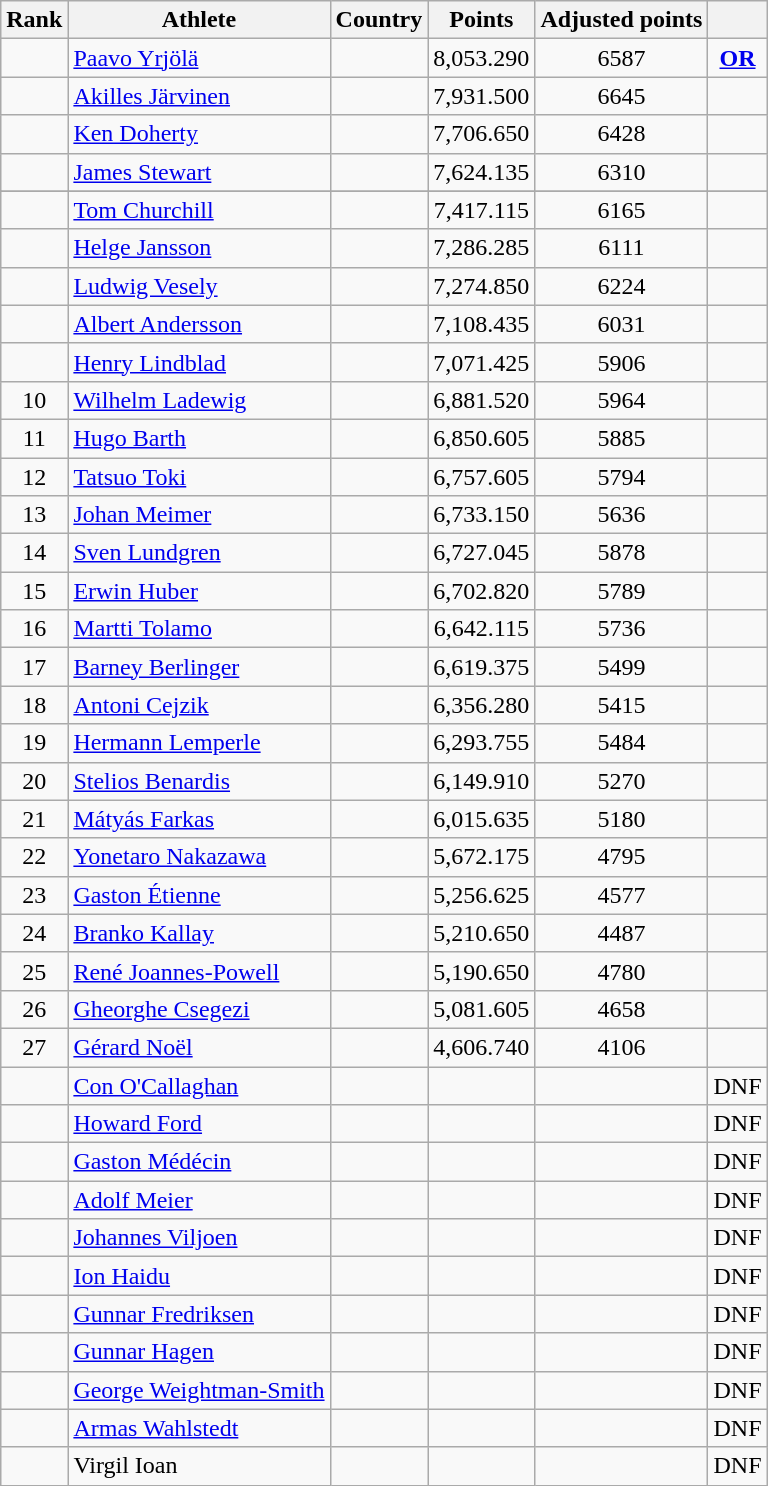<table class="wikitable sortable" style="text-align:center">
<tr>
<th>Rank</th>
<th>Athlete</th>
<th>Country</th>
<th>Points</th>
<th>Adjusted points</th>
<th Notes></th>
</tr>
<tr>
<td></td>
<td align=left><a href='#'>Paavo Yrjölä</a></td>
<td align=left></td>
<td>8,053.290</td>
<td>6587</td>
<td><strong><a href='#'>OR</a></strong></td>
</tr>
<tr>
<td></td>
<td align=left><a href='#'>Akilles Järvinen</a></td>
<td align=left></td>
<td>7,931.500</td>
<td>6645</td>
<td></td>
</tr>
<tr>
<td></td>
<td align=left><a href='#'>Ken Doherty</a></td>
<td align=left></td>
<td>7,706.650</td>
<td>6428</td>
<td></td>
</tr>
<tr>
<td></td>
<td align=left><a href='#'>James Stewart</a></td>
<td align=left></td>
<td>7,624.135</td>
<td>6310</td>
<td></td>
</tr>
<tr>
</tr>
<tr>
<td></td>
<td align=left><a href='#'>Tom Churchill</a></td>
<td align=left></td>
<td>7,417.115</td>
<td>6165</td>
<td></td>
</tr>
<tr>
<td></td>
<td align=left><a href='#'>Helge Jansson</a></td>
<td align=left></td>
<td>7,286.285</td>
<td>6111</td>
<td></td>
</tr>
<tr>
<td></td>
<td align=left><a href='#'>Ludwig Vesely</a></td>
<td align=left></td>
<td>7,274.850</td>
<td>6224</td>
<td></td>
</tr>
<tr>
<td></td>
<td align=left><a href='#'>Albert Andersson</a></td>
<td align=left></td>
<td>7,108.435</td>
<td>6031</td>
<td></td>
</tr>
<tr>
<td></td>
<td align=left><a href='#'>Henry Lindblad</a></td>
<td align=left></td>
<td>7,071.425</td>
<td>5906</td>
<td></td>
</tr>
<tr>
<td>10</td>
<td align=left><a href='#'>Wilhelm Ladewig</a></td>
<td align=left></td>
<td>6,881.520</td>
<td>5964</td>
<td></td>
</tr>
<tr>
<td>11</td>
<td align=left><a href='#'>Hugo Barth</a></td>
<td align=left></td>
<td>6,850.605</td>
<td>5885</td>
<td></td>
</tr>
<tr>
<td>12</td>
<td align=left><a href='#'>Tatsuo Toki</a></td>
<td align=left></td>
<td>6,757.605</td>
<td>5794</td>
<td></td>
</tr>
<tr>
<td>13</td>
<td align=left><a href='#'>Johan Meimer</a></td>
<td align=left></td>
<td>6,733.150</td>
<td>5636</td>
<td></td>
</tr>
<tr>
<td>14</td>
<td align=left><a href='#'>Sven Lundgren</a></td>
<td align=left></td>
<td>6,727.045</td>
<td>5878</td>
<td></td>
</tr>
<tr>
<td>15</td>
<td align=left><a href='#'>Erwin Huber</a></td>
<td align=left></td>
<td>6,702.820</td>
<td>5789</td>
<td></td>
</tr>
<tr>
<td>16</td>
<td align=left><a href='#'>Martti Tolamo</a></td>
<td align=left></td>
<td>6,642.115</td>
<td>5736</td>
<td></td>
</tr>
<tr>
<td>17</td>
<td align=left><a href='#'>Barney Berlinger</a></td>
<td align=left></td>
<td>6,619.375</td>
<td>5499</td>
<td></td>
</tr>
<tr>
<td>18</td>
<td align=left><a href='#'>Antoni Cejzik</a></td>
<td align=left></td>
<td>6,356.280</td>
<td>5415</td>
<td></td>
</tr>
<tr>
<td>19</td>
<td align=left><a href='#'>Hermann Lemperle</a></td>
<td align=left></td>
<td>6,293.755</td>
<td>5484</td>
<td></td>
</tr>
<tr>
<td>20</td>
<td align=left><a href='#'>Stelios Benardis</a></td>
<td align=left></td>
<td>6,149.910</td>
<td>5270</td>
<td></td>
</tr>
<tr>
<td>21</td>
<td align=left><a href='#'>Mátyás Farkas</a></td>
<td align=left></td>
<td>6,015.635</td>
<td>5180</td>
<td></td>
</tr>
<tr>
<td>22</td>
<td align=left><a href='#'>Yonetaro Nakazawa</a></td>
<td align=left></td>
<td>5,672.175</td>
<td>4795</td>
<td></td>
</tr>
<tr>
<td>23</td>
<td align=left><a href='#'>Gaston Étienne</a></td>
<td align=left></td>
<td>5,256.625</td>
<td>4577</td>
<td></td>
</tr>
<tr>
<td>24</td>
<td align=left><a href='#'>Branko Kallay</a></td>
<td align=left></td>
<td>5,210.650</td>
<td>4487</td>
<td></td>
</tr>
<tr>
<td>25</td>
<td align=left><a href='#'>René Joannes-Powell</a></td>
<td align=left></td>
<td>5,190.650</td>
<td>4780</td>
<td></td>
</tr>
<tr>
<td>26</td>
<td align=left><a href='#'>Gheorghe Csegezi</a></td>
<td align=left></td>
<td>5,081.605</td>
<td>4658</td>
<td></td>
</tr>
<tr>
<td>27</td>
<td align=left><a href='#'>Gérard Noël</a></td>
<td align=left></td>
<td>4,606.740</td>
<td>4106</td>
<td></td>
</tr>
<tr>
<td></td>
<td align=left><a href='#'>Con O'Callaghan</a></td>
<td align=left></td>
<td></td>
<td></td>
<td>DNF</td>
</tr>
<tr>
<td></td>
<td align=left><a href='#'>Howard Ford</a></td>
<td align=left></td>
<td></td>
<td></td>
<td>DNF</td>
</tr>
<tr>
<td></td>
<td align=left><a href='#'>Gaston Médécin</a></td>
<td align=left></td>
<td></td>
<td></td>
<td>DNF</td>
</tr>
<tr>
<td></td>
<td align=left><a href='#'>Adolf Meier</a></td>
<td align=left></td>
<td></td>
<td></td>
<td>DNF</td>
</tr>
<tr>
<td></td>
<td align=left><a href='#'>Johannes Viljoen</a></td>
<td align=left></td>
<td></td>
<td></td>
<td>DNF</td>
</tr>
<tr>
<td></td>
<td align=left><a href='#'>Ion Haidu</a></td>
<td align=left></td>
<td></td>
<td></td>
<td>DNF</td>
</tr>
<tr>
<td></td>
<td align=left><a href='#'>Gunnar Fredriksen</a></td>
<td align=left></td>
<td></td>
<td></td>
<td>DNF</td>
</tr>
<tr>
<td></td>
<td align=left><a href='#'>Gunnar Hagen</a></td>
<td align=left></td>
<td></td>
<td></td>
<td>DNF</td>
</tr>
<tr>
<td></td>
<td align=left><a href='#'>George Weightman-Smith</a></td>
<td align=left></td>
<td></td>
<td></td>
<td>DNF</td>
</tr>
<tr>
<td></td>
<td align=left><a href='#'>Armas Wahlstedt</a></td>
<td align=left></td>
<td></td>
<td></td>
<td>DNF</td>
</tr>
<tr>
<td></td>
<td align=left>Virgil Ioan</td>
<td align=left></td>
<td></td>
<td></td>
<td>DNF</td>
</tr>
</table>
